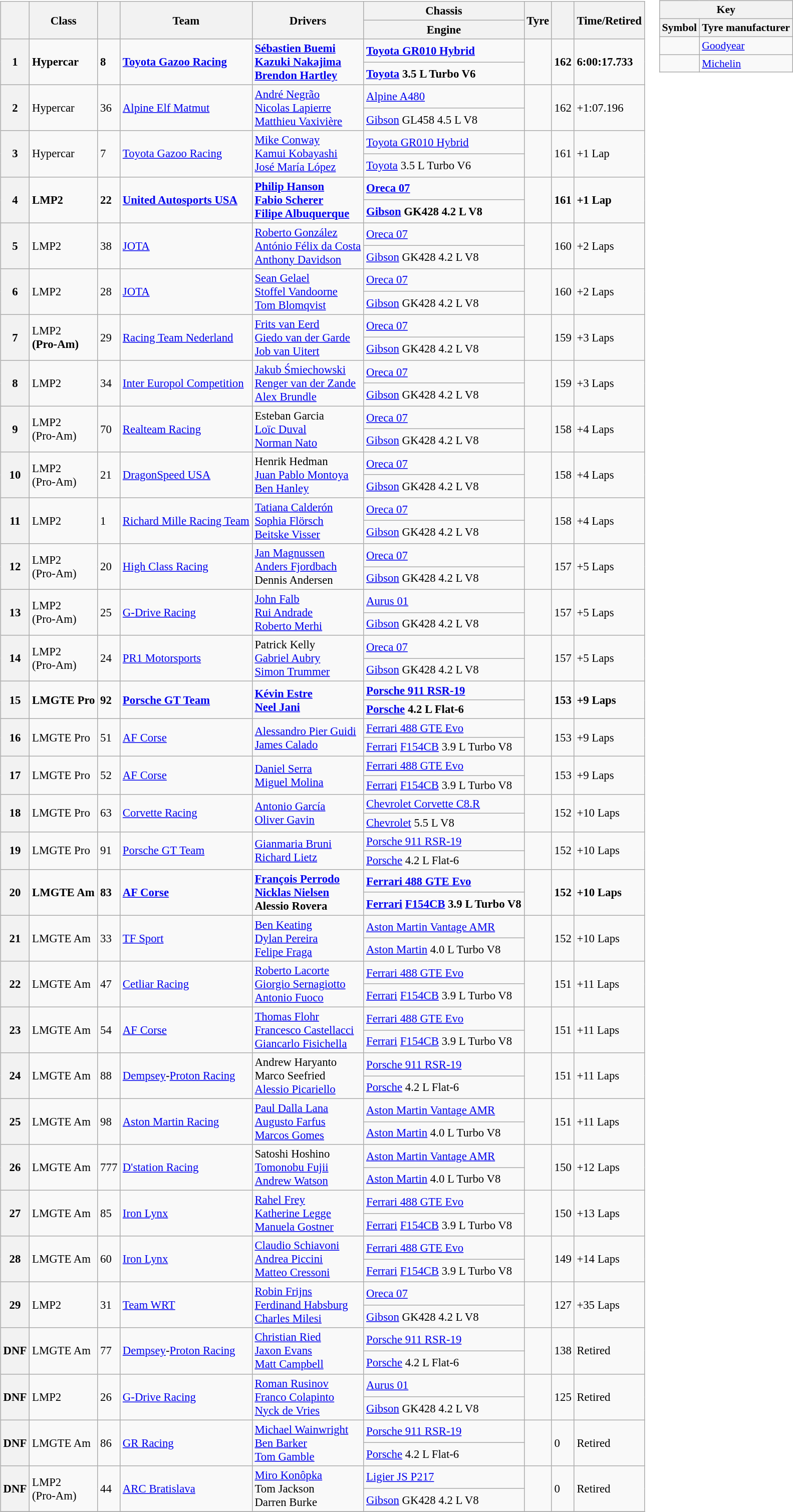<table>
<tr valign="top">
<td><br><table class="wikitable" style="font-size:95%;">
<tr>
<th rowspan=2></th>
<th rowspan=2>Class</th>
<th rowspan=2></th>
<th rowspan=2>Team</th>
<th rowspan=2>Drivers</th>
<th>Chassis</th>
<th rowspan=2>Tyre</th>
<th rowspan=2></th>
<th rowspan=2>Time/Retired</th>
</tr>
<tr>
<th>Engine</th>
</tr>
<tr style="font-weight:bold;">
<th rowspan=2>1</th>
<td rowspan=2>Hypercar</td>
<td rowspan=2>8</td>
<td rowspan=2> <a href='#'>Toyota Gazoo Racing</a></td>
<td rowspan=2> <a href='#'>Sébastien Buemi</a><br> <a href='#'>Kazuki Nakajima</a><br> <a href='#'>Brendon Hartley</a></td>
<td><a href='#'>Toyota GR010 Hybrid</a></td>
<td rowspan=2></td>
<td rowspan=2>162</td>
<td rowspan=2>6:00:17.733 </td>
</tr>
<tr style="font-weight:bold;">
<td><a href='#'>Toyota</a> 3.5 L Turbo V6</td>
</tr>
<tr>
<th rowspan=2>2</th>
<td rowspan=2>Hypercar</td>
<td rowspan=2>36</td>
<td rowspan=2> <a href='#'>Alpine Elf Matmut</a></td>
<td rowspan=2> <a href='#'>André Negrão</a><br> <a href='#'>Nicolas Lapierre</a><br> <a href='#'>Matthieu Vaxivière</a></td>
<td><a href='#'>Alpine A480</a></td>
<td rowspan=2></td>
<td rowspan=2>162</td>
<td rowspan=2>+1:07.196</td>
</tr>
<tr>
<td><a href='#'>Gibson</a> GL458 4.5 L V8</td>
</tr>
<tr>
<th rowspan=2>3</th>
<td rowspan=2>Hypercar</td>
<td rowspan=2>7</td>
<td rowspan=2> <a href='#'>Toyota Gazoo Racing</a></td>
<td rowspan=2> <a href='#'>Mike Conway</a><br> <a href='#'>Kamui Kobayashi</a><br> <a href='#'>José María López</a></td>
<td><a href='#'>Toyota GR010 Hybrid</a></td>
<td rowspan=2></td>
<td rowspan=2>161</td>
<td rowspan=2>+1 Lap</td>
</tr>
<tr>
<td><a href='#'>Toyota</a> 3.5 L Turbo V6</td>
</tr>
<tr style="font-weight:bold">
<th rowspan=2>4</th>
<td rowspan=2>LMP2</td>
<td rowspan=2>22</td>
<td rowspan=2> <a href='#'>United Autosports USA</a></td>
<td rowspan=2> <a href='#'>Philip Hanson</a><br> <a href='#'>Fabio Scherer</a><br> <a href='#'>Filipe Albuquerque</a></td>
<td><a href='#'>Oreca 07</a></td>
<td rowspan=2></td>
<td rowspan=2>161</td>
<td rowspan=2>+1 Lap</td>
</tr>
<tr style="font-weight:bold">
<td><a href='#'>Gibson</a> GK428 4.2 L V8</td>
</tr>
<tr>
<th rowspan=2>5</th>
<td rowspan=2>LMP2</td>
<td rowspan=2>38</td>
<td rowspan=2> <a href='#'>JOTA</a></td>
<td rowspan=2> <a href='#'>Roberto González</a><br> <a href='#'>António Félix da Costa</a><br> <a href='#'>Anthony Davidson</a></td>
<td><a href='#'>Oreca 07</a></td>
<td rowspan=2></td>
<td rowspan=2>160</td>
<td rowspan=2>+2 Laps</td>
</tr>
<tr>
<td><a href='#'>Gibson</a> GK428 4.2 L V8</td>
</tr>
<tr>
<th rowspan=2>6</th>
<td rowspan=2>LMP2</td>
<td rowspan=2>28</td>
<td rowspan=2> <a href='#'>JOTA</a></td>
<td rowspan=2> <a href='#'>Sean Gelael</a><br> <a href='#'>Stoffel Vandoorne</a><br> <a href='#'>Tom Blomqvist</a></td>
<td><a href='#'>Oreca 07</a></td>
<td rowspan=2></td>
<td rowspan=2>160</td>
<td rowspan=2>+2 Laps</td>
</tr>
<tr>
<td><a href='#'>Gibson</a> GK428 4.2 L V8</td>
</tr>
<tr>
<th rowspan=2>7</th>
<td rowspan=2>LMP2<br><strong>(Pro-Am)</strong></td>
<td rowspan=2>29</td>
<td rowspan=2> <a href='#'>Racing Team Nederland</a></td>
<td rowspan=2> <a href='#'>Frits van Eerd</a><br> <a href='#'>Giedo van der Garde</a><br> <a href='#'>Job van Uitert</a></td>
<td><a href='#'>Oreca 07</a></td>
<td rowspan=2></td>
<td rowspan=2>159</td>
<td rowspan=2>+3 Laps </td>
</tr>
<tr>
<td><a href='#'>Gibson</a> GK428 4.2 L V8</td>
</tr>
<tr>
<th rowspan=2>8</th>
<td rowspan=2>LMP2</td>
<td rowspan=2>34</td>
<td rowspan=2> <a href='#'>Inter Europol Competition</a></td>
<td rowspan=2> <a href='#'>Jakub Śmiechowski</a><br> <a href='#'>Renger van der Zande</a><br> <a href='#'>Alex Brundle</a></td>
<td><a href='#'>Oreca 07</a></td>
<td rowspan=2></td>
<td rowspan=2>159</td>
<td rowspan=2>+3 Laps</td>
</tr>
<tr>
<td><a href='#'>Gibson</a> GK428 4.2 L V8</td>
</tr>
<tr>
<th rowspan=2>9</th>
<td rowspan=2>LMP2<br>(Pro-Am)</td>
<td rowspan=2>70</td>
<td rowspan=2> <a href='#'>Realteam Racing</a></td>
<td rowspan=2> Esteban Garcia<br> <a href='#'>Loïc Duval</a><br> <a href='#'>Norman Nato</a></td>
<td><a href='#'>Oreca 07</a></td>
<td rowspan=2></td>
<td rowspan=2>158</td>
<td rowspan=2>+4 Laps</td>
</tr>
<tr>
<td><a href='#'>Gibson</a> GK428 4.2 L V8</td>
</tr>
<tr>
<th rowspan=2>10</th>
<td rowspan=2>LMP2<br>(Pro-Am)</td>
<td rowspan=2>21</td>
<td rowspan=2> <a href='#'>DragonSpeed USA</a></td>
<td rowspan=2> Henrik Hedman<br> <a href='#'>Juan Pablo Montoya</a><br> <a href='#'>Ben Hanley</a></td>
<td><a href='#'>Oreca 07</a></td>
<td rowspan=2></td>
<td rowspan=2>158</td>
<td rowspan=2>+4 Laps</td>
</tr>
<tr>
<td><a href='#'>Gibson</a> GK428 4.2 L V8</td>
</tr>
<tr>
<th rowspan=2>11</th>
<td rowspan=2>LMP2</td>
<td rowspan=2>1</td>
<td rowspan=2> <a href='#'>Richard Mille Racing Team</a></td>
<td rowspan=2> <a href='#'>Tatiana Calderón</a><br> <a href='#'>Sophia Flörsch</a><br> <a href='#'>Beitske Visser</a></td>
<td><a href='#'>Oreca 07</a></td>
<td rowspan=2></td>
<td rowspan=2>158</td>
<td rowspan=2>+4 Laps</td>
</tr>
<tr>
<td><a href='#'>Gibson</a> GK428 4.2 L V8</td>
</tr>
<tr>
<th rowspan=2>12</th>
<td rowspan=2>LMP2<br>(Pro-Am)</td>
<td rowspan=2>20</td>
<td rowspan=2> <a href='#'>High Class Racing</a></td>
<td rowspan=2> <a href='#'>Jan Magnussen</a><br> <a href='#'>Anders Fjordbach</a><br> Dennis Andersen</td>
<td><a href='#'>Oreca 07</a></td>
<td rowspan=2></td>
<td rowspan=2>157</td>
<td rowspan=2>+5 Laps</td>
</tr>
<tr>
<td><a href='#'>Gibson</a> GK428 4.2 L V8</td>
</tr>
<tr>
<th rowspan=2>13</th>
<td rowspan=2>LMP2<br>(Pro-Am)</td>
<td rowspan=2>25</td>
<td rowspan=2> <a href='#'>G-Drive Racing</a></td>
<td rowspan=2> <a href='#'>John Falb</a><br> <a href='#'>Rui Andrade</a><br> <a href='#'>Roberto Merhi</a></td>
<td><a href='#'>Aurus 01</a></td>
<td rowspan=2></td>
<td rowspan=2>157</td>
<td rowspan=2>+5 Laps</td>
</tr>
<tr>
<td><a href='#'>Gibson</a> GK428 4.2 L V8</td>
</tr>
<tr>
<th rowspan=2>14</th>
<td rowspan=2>LMP2<br>(Pro-Am)</td>
<td rowspan=2>24</td>
<td rowspan=2> <a href='#'>PR1 Motorsports</a></td>
<td rowspan=2> Patrick Kelly<br> <a href='#'>Gabriel Aubry</a><br> <a href='#'>Simon Trummer</a></td>
<td><a href='#'>Oreca 07</a></td>
<td rowspan=2></td>
<td rowspan=2>157</td>
<td rowspan=2>+5 Laps</td>
</tr>
<tr>
<td><a href='#'>Gibson</a> GK428 4.2 L V8</td>
</tr>
<tr style="font-weight:bold">
<th rowspan=2>15</th>
<td rowspan=2>LMGTE Pro</td>
<td rowspan=2>92</td>
<td rowspan=2> <a href='#'>Porsche GT Team</a></td>
<td rowspan=2> <a href='#'>Kévin Estre</a><br> <a href='#'>Neel Jani</a></td>
<td><a href='#'>Porsche 911 RSR-19</a></td>
<td rowspan=2></td>
<td rowspan=2>153</td>
<td rowspan=2>+9 Laps </td>
</tr>
<tr style="font-weight:bold">
<td><a href='#'>Porsche</a> 4.2 L Flat-6</td>
</tr>
<tr>
<th rowspan=2>16</th>
<td rowspan=2>LMGTE Pro</td>
<td rowspan=2>51</td>
<td rowspan=2> <a href='#'>AF Corse</a></td>
<td rowspan=2> <a href='#'>Alessandro Pier Guidi</a><br> <a href='#'>James Calado</a></td>
<td><a href='#'>Ferrari 488 GTE Evo</a></td>
<td rowspan=2></td>
<td rowspan=2>153</td>
<td rowspan=2>+9 Laps</td>
</tr>
<tr>
<td><a href='#'>Ferrari</a> <a href='#'>F154CB</a> 3.9 L Turbo V8</td>
</tr>
<tr>
<th rowspan=2>17</th>
<td rowspan=2>LMGTE Pro</td>
<td rowspan=2>52</td>
<td rowspan=2> <a href='#'>AF Corse</a></td>
<td rowspan=2> <a href='#'>Daniel Serra</a><br> <a href='#'>Miguel Molina</a></td>
<td><a href='#'>Ferrari 488 GTE Evo</a></td>
<td rowspan=2></td>
<td rowspan=2>153</td>
<td rowspan=2>+9 Laps</td>
</tr>
<tr>
<td><a href='#'>Ferrari</a> <a href='#'>F154CB</a> 3.9 L Turbo V8</td>
</tr>
<tr>
<th rowspan=2>18</th>
<td rowspan=2>LMGTE Pro</td>
<td rowspan=2>63</td>
<td rowspan=2> <a href='#'>Corvette Racing</a></td>
<td rowspan=2> <a href='#'>Antonio García</a><br> <a href='#'>Oliver Gavin</a></td>
<td><a href='#'>Chevrolet Corvette C8.R</a></td>
<td rowspan=2></td>
<td rowspan=2>152</td>
<td rowspan=2>+10 Laps</td>
</tr>
<tr>
<td><a href='#'>Chevrolet</a> 5.5 L V8</td>
</tr>
<tr>
<th rowspan=2>19</th>
<td rowspan=2>LMGTE Pro</td>
<td rowspan=2>91</td>
<td rowspan=2> <a href='#'>Porsche GT Team</a></td>
<td rowspan=2> <a href='#'>Gianmaria Bruni</a><br> <a href='#'>Richard Lietz</a></td>
<td><a href='#'>Porsche 911 RSR-19</a></td>
<td rowspan=2></td>
<td rowspan=2>152</td>
<td rowspan=2>+10 Laps</td>
</tr>
<tr>
<td><a href='#'>Porsche</a> 4.2 L Flat-6</td>
</tr>
<tr style="font-weight:bold">
<th rowspan=2>20</th>
<td rowspan=2>LMGTE Am</td>
<td rowspan=2>83</td>
<td rowspan=2> <a href='#'>AF Corse</a></td>
<td rowspan=2> <a href='#'>François Perrodo</a><br> <a href='#'>Nicklas Nielsen</a><br> Alessio Rovera</td>
<td><a href='#'>Ferrari 488 GTE Evo</a></td>
<td rowspan=2></td>
<td rowspan=2>152</td>
<td rowspan=2>+10 Laps</td>
</tr>
<tr style="font-weight:bold">
<td><a href='#'>Ferrari</a> <a href='#'>F154CB</a> 3.9 L Turbo V8</td>
</tr>
<tr>
<th rowspan=2>21</th>
<td rowspan=2>LMGTE Am</td>
<td rowspan=2>33</td>
<td rowspan=2> <a href='#'>TF Sport</a></td>
<td rowspan=2> <a href='#'>Ben Keating</a><br> <a href='#'>Dylan Pereira</a><br> <a href='#'>Felipe Fraga</a></td>
<td><a href='#'>Aston Martin Vantage AMR</a></td>
<td rowspan=2></td>
<td rowspan=2>152</td>
<td rowspan=2>+10 Laps</td>
</tr>
<tr>
<td><a href='#'>Aston Martin</a> 4.0 L Turbo V8</td>
</tr>
<tr>
<th rowspan=2>22</th>
<td rowspan=2>LMGTE Am</td>
<td rowspan=2>47</td>
<td rowspan=2> <a href='#'>Cetliar Racing</a></td>
<td rowspan=2> <a href='#'>Roberto Lacorte</a><br> <a href='#'>Giorgio Sernagiotto</a><br> <a href='#'>Antonio Fuoco</a></td>
<td><a href='#'>Ferrari 488 GTE Evo</a></td>
<td rowspan=2></td>
<td rowspan=2>151</td>
<td rowspan=2>+11 Laps</td>
</tr>
<tr>
<td><a href='#'>Ferrari</a> <a href='#'>F154CB</a> 3.9 L Turbo V8</td>
</tr>
<tr>
<th rowspan=2>23</th>
<td rowspan=2>LMGTE Am</td>
<td rowspan=2>54</td>
<td rowspan=2> <a href='#'>AF Corse</a></td>
<td rowspan=2> <a href='#'>Thomas Flohr</a><br> <a href='#'>Francesco Castellacci</a><br> <a href='#'>Giancarlo Fisichella</a></td>
<td><a href='#'>Ferrari 488 GTE Evo</a></td>
<td rowspan=2></td>
<td rowspan=2>151</td>
<td rowspan=2>+11 Laps</td>
</tr>
<tr>
<td><a href='#'>Ferrari</a> <a href='#'>F154CB</a> 3.9 L Turbo V8</td>
</tr>
<tr>
<th rowspan=2>24</th>
<td rowspan=2>LMGTE Am</td>
<td rowspan=2>88</td>
<td rowspan=2> <a href='#'>Dempsey</a>-<a href='#'>Proton Racing</a></td>
<td rowspan=2> Andrew Haryanto<br> Marco Seefried<br> <a href='#'>Alessio Picariello</a></td>
<td><a href='#'>Porsche 911 RSR-19</a></td>
<td rowspan=2></td>
<td rowspan=2>151</td>
<td rowspan=2>+11 Laps</td>
</tr>
<tr>
<td><a href='#'>Porsche</a> 4.2 L Flat-6</td>
</tr>
<tr>
<th rowspan=2>25</th>
<td rowspan=2>LMGTE Am</td>
<td rowspan=2>98</td>
<td rowspan=2> <a href='#'>Aston Martin Racing</a></td>
<td rowspan=2> <a href='#'>Paul Dalla Lana</a><br> <a href='#'>Augusto Farfus</a><br> <a href='#'>Marcos Gomes</a></td>
<td><a href='#'>Aston Martin Vantage AMR</a></td>
<td rowspan=2></td>
<td rowspan=2>151</td>
<td rowspan=2>+11 Laps</td>
</tr>
<tr>
<td><a href='#'>Aston Martin</a> 4.0 L Turbo V8</td>
</tr>
<tr>
<th rowspan=2>26</th>
<td rowspan=2>LMGTE Am</td>
<td rowspan=2>777</td>
<td rowspan=2> <a href='#'>D'station Racing</a></td>
<td rowspan=2> Satoshi Hoshino<br> <a href='#'>Tomonobu Fujii</a><br> <a href='#'>Andrew Watson</a></td>
<td><a href='#'>Aston Martin Vantage AMR</a></td>
<td rowspan=2></td>
<td rowspan=2>150</td>
<td rowspan=2>+12 Laps</td>
</tr>
<tr>
<td><a href='#'>Aston Martin</a> 4.0 L Turbo V8</td>
</tr>
<tr>
<th rowspan=2>27</th>
<td rowspan=2>LMGTE Am</td>
<td rowspan=2>85</td>
<td rowspan=2> <a href='#'>Iron Lynx</a></td>
<td rowspan=2> <a href='#'>Rahel Frey</a><br> <a href='#'>Katherine Legge</a><br> <a href='#'>Manuela Gostner</a></td>
<td><a href='#'>Ferrari 488 GTE Evo</a></td>
<td rowspan=2></td>
<td rowspan=2>150</td>
<td rowspan=2>+13 Laps</td>
</tr>
<tr>
<td><a href='#'>Ferrari</a> <a href='#'>F154CB</a> 3.9 L Turbo V8</td>
</tr>
<tr>
<th rowspan=2>28</th>
<td rowspan=2>LMGTE Am</td>
<td rowspan=2>60</td>
<td rowspan=2> <a href='#'>Iron Lynx</a></td>
<td rowspan=2> <a href='#'>Claudio Schiavoni</a><br> <a href='#'>Andrea Piccini</a><br> <a href='#'>Matteo Cressoni</a></td>
<td><a href='#'>Ferrari 488 GTE Evo</a></td>
<td rowspan=2></td>
<td rowspan=2>149</td>
<td rowspan=2>+14 Laps</td>
</tr>
<tr>
<td><a href='#'>Ferrari</a> <a href='#'>F154CB</a> 3.9 L Turbo V8</td>
</tr>
<tr>
<th rowspan=2>29</th>
<td rowspan=2>LMP2</td>
<td rowspan=2>31</td>
<td rowspan=2> <a href='#'>Team WRT</a></td>
<td rowspan=2> <a href='#'>Robin Frijns</a><br> <a href='#'>Ferdinand Habsburg</a><br> <a href='#'>Charles Milesi</a></td>
<td><a href='#'>Oreca 07</a></td>
<td rowspan=2></td>
<td rowspan=2>127</td>
<td rowspan=2>+35 Laps</td>
</tr>
<tr>
<td><a href='#'>Gibson</a> GK428 4.2 L V8</td>
</tr>
<tr>
<th rowspan=2>DNF</th>
<td rowspan=2>LMGTE Am</td>
<td rowspan=2>77</td>
<td rowspan=2> <a href='#'>Dempsey</a>-<a href='#'>Proton Racing</a></td>
<td rowspan=2> <a href='#'>Christian Ried</a><br> <a href='#'>Jaxon Evans</a><br> <a href='#'>Matt Campbell</a></td>
<td><a href='#'>Porsche 911 RSR-19</a></td>
<td rowspan=2></td>
<td rowspan=2>138</td>
<td rowspan=2>Retired</td>
</tr>
<tr>
<td><a href='#'>Porsche</a> 4.2 L Flat-6</td>
</tr>
<tr>
<th rowspan=2>DNF</th>
<td rowspan=2>LMP2</td>
<td rowspan=2>26</td>
<td rowspan=2> <a href='#'>G-Drive Racing</a></td>
<td rowspan=2> <a href='#'>Roman Rusinov</a><br> <a href='#'>Franco Colapinto</a><br> <a href='#'>Nyck de Vries</a></td>
<td><a href='#'>Aurus 01</a></td>
<td rowspan=2></td>
<td rowspan=2>125</td>
<td rowspan=2>Retired</td>
</tr>
<tr>
<td><a href='#'>Gibson</a> GK428 4.2 L V8</td>
</tr>
<tr>
<th rowspan=2>DNF</th>
<td rowspan=2>LMGTE Am</td>
<td rowspan=2>86</td>
<td rowspan=2> <a href='#'>GR Racing</a></td>
<td rowspan=2> <a href='#'>Michael Wainwright</a><br> <a href='#'>Ben Barker</a><br> <a href='#'>Tom Gamble</a></td>
<td><a href='#'>Porsche 911 RSR-19</a></td>
<td rowspan=2></td>
<td rowspan=2>0</td>
<td rowspan=2>Retired</td>
</tr>
<tr>
<td><a href='#'>Porsche</a> 4.2 L Flat-6</td>
</tr>
<tr>
<th rowspan=2>DNF</th>
<td rowspan=2>LMP2<br>(Pro-Am)</td>
<td rowspan=2>44</td>
<td rowspan=2> <a href='#'>ARC Bratislava</a></td>
<td rowspan=2> <a href='#'>Miro Konôpka</a><br> Tom Jackson<br> Darren Burke</td>
<td><a href='#'>Ligier JS P217</a></td>
<td rowspan=2></td>
<td rowspan=2>0</td>
<td rowspan=2>Retired</td>
</tr>
<tr>
<td><a href='#'>Gibson</a> GK428 4.2 L V8</td>
</tr>
<tr>
</tr>
</table>
</td>
<td><br><table style="margin-right:0; font-size:90%" class="wikitable">
<tr>
<th scope="col" colspan=2>Key</th>
</tr>
<tr>
<th scope="col">Symbol</th>
<th scope="col">Tyre manufacturer</th>
</tr>
<tr>
<td></td>
<td><a href='#'>Goodyear</a></td>
</tr>
<tr>
<td></td>
<td><a href='#'>Michelin</a></td>
</tr>
</table>
</td>
</tr>
</table>
